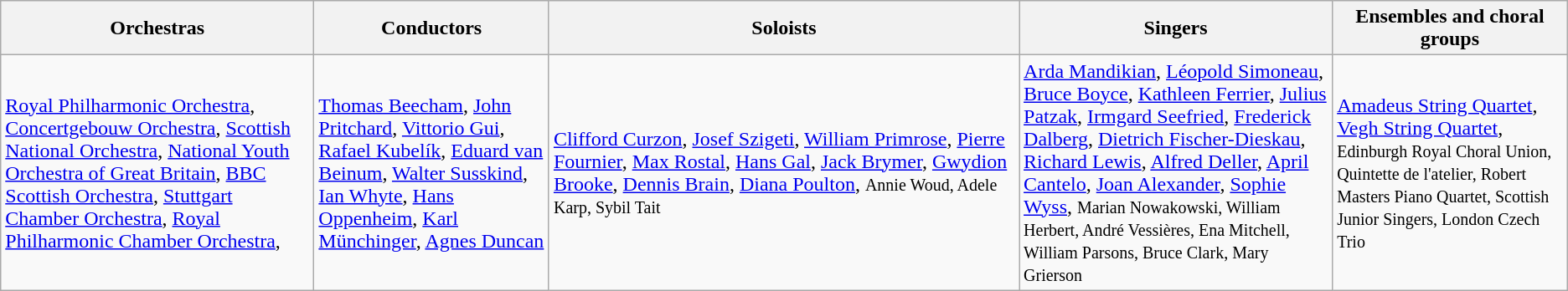<table class="wikitable toptextcells">
<tr class="hintergrundfarbe5">
<th style="width:20%;">Orchestras</th>
<th style="width:15%;">Conductors</th>
<th style="width:30%;">Soloists</th>
<th style="width:20%;">Singers</th>
<th style="width:15%;">Ensembles and choral groups</th>
</tr>
<tr>
<td><a href='#'>Royal Philharmonic Orchestra</a>, <a href='#'>Concertgebouw Orchestra</a>, <a href='#'>Scottish National Orchestra</a>, <a href='#'>National Youth Orchestra of Great Britain</a>, <a href='#'>BBC Scottish Orchestra</a>, <a href='#'>Stuttgart Chamber Orchestra</a>, <a href='#'>Royal Philharmonic Chamber Orchestra</a>,</td>
<td><a href='#'>Thomas Beecham</a>, <a href='#'>John Pritchard</a>, <a href='#'>Vittorio Gui</a>, <a href='#'>Rafael Kubelík</a>, <a href='#'>Eduard van Beinum</a>, <a href='#'>Walter Susskind</a>, <a href='#'>Ian Whyte</a>, <a href='#'>Hans Oppenheim</a>,  <a href='#'>Karl Münchinger</a>, <a href='#'>Agnes Duncan</a></td>
<td><a href='#'>Clifford Curzon</a>, <a href='#'>Josef Szigeti</a>, <a href='#'>William Primrose</a>, <a href='#'>Pierre Fournier</a>, <a href='#'>Max Rostal</a>, <a href='#'>Hans Gal</a>, <a href='#'>Jack Brymer</a>, <a href='#'>Gwydion Brooke</a>, <a href='#'>Dennis Brain</a>, <a href='#'>Diana Poulton</a>, <small>Annie Woud, Adele Karp, Sybil Tait</small></td>
<td><a href='#'>Arda Mandikian</a>, <a href='#'>Léopold Simoneau</a>, <a href='#'>Bruce Boyce</a>, <a href='#'>Kathleen Ferrier</a>, <a href='#'>Julius Patzak</a>, <a href='#'>Irmgard Seefried</a>, <a href='#'>Frederick Dalberg</a>, <a href='#'>Dietrich Fischer-Dieskau</a>, <a href='#'>Richard Lewis</a>, <a href='#'>Alfred Deller</a>, <a href='#'>April Cantelo</a>, <a href='#'>Joan Alexander</a>, <a href='#'>Sophie Wyss</a>, <small>Marian Nowakowski, William Herbert, André Vessières, Ena Mitchell, William Parsons, Bruce Clark, Mary Grierson</small></td>
<td><a href='#'>Amadeus String Quartet</a>, <a href='#'>Vegh String Quartet</a>, <small>Edinburgh Royal Choral Union, Quintette de l'atelier, Robert Masters Piano Quartet, Scottish Junior Singers, London Czech Trio</small></td>
</tr>
</table>
